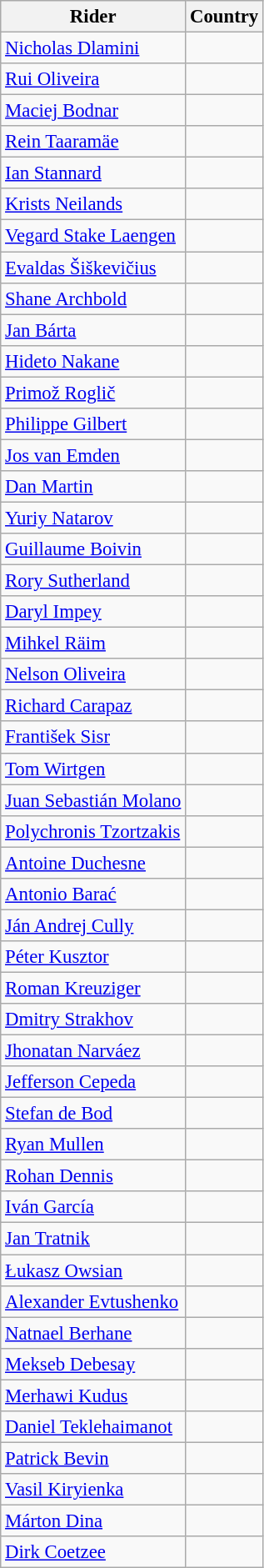<table class="wikitable" style="font-size:95%; text-align:left;">
<tr>
<th>Rider</th>
<th>Country</th>
</tr>
<tr>
<td><a href='#'>Nicholas Dlamini</a></td>
<td></td>
</tr>
<tr>
<td><a href='#'>Rui Oliveira</a></td>
<td></td>
</tr>
<tr>
<td><a href='#'>Maciej Bodnar</a></td>
<td></td>
</tr>
<tr>
<td><a href='#'>Rein Taaramäe</a></td>
<td></td>
</tr>
<tr>
<td><a href='#'>Ian Stannard</a></td>
<td></td>
</tr>
<tr>
<td><a href='#'>Krists Neilands</a></td>
<td></td>
</tr>
<tr>
<td><a href='#'>Vegard Stake Laengen</a></td>
<td></td>
</tr>
<tr>
<td><a href='#'>Evaldas Šiškevičius</a></td>
<td></td>
</tr>
<tr>
<td><a href='#'>Shane Archbold</a></td>
<td></td>
</tr>
<tr>
<td><a href='#'>Jan Bárta</a></td>
<td></td>
</tr>
<tr>
<td><a href='#'>Hideto Nakane</a></td>
<td></td>
</tr>
<tr>
<td><a href='#'>Primož Roglič</a></td>
<td></td>
</tr>
<tr>
<td><a href='#'>Philippe Gilbert</a></td>
<td></td>
</tr>
<tr>
<td><a href='#'>Jos van Emden</a></td>
<td></td>
</tr>
<tr>
<td><a href='#'>Dan Martin</a></td>
<td></td>
</tr>
<tr>
<td><a href='#'>Yuriy Natarov</a></td>
<td></td>
</tr>
<tr>
<td><a href='#'>Guillaume Boivin</a></td>
<td></td>
</tr>
<tr>
<td><a href='#'>Rory Sutherland</a></td>
<td></td>
</tr>
<tr>
<td><a href='#'>Daryl Impey</a></td>
<td></td>
</tr>
<tr>
<td><a href='#'>Mihkel Räim</a></td>
<td></td>
</tr>
<tr>
<td><a href='#'>Nelson Oliveira</a></td>
<td></td>
</tr>
<tr>
<td><a href='#'>Richard Carapaz</a></td>
<td></td>
</tr>
<tr>
<td><a href='#'>František Sisr</a></td>
<td></td>
</tr>
<tr>
<td><a href='#'>Tom Wirtgen</a></td>
<td></td>
</tr>
<tr>
<td><a href='#'>Juan Sebastián Molano</a></td>
<td></td>
</tr>
<tr>
<td><a href='#'>Polychronis Tzortzakis</a></td>
<td></td>
</tr>
<tr>
<td><a href='#'>Antoine Duchesne</a></td>
<td></td>
</tr>
<tr>
<td><a href='#'>Antonio Barać</a></td>
<td></td>
</tr>
<tr>
<td><a href='#'>Ján Andrej Cully</a></td>
<td></td>
</tr>
<tr>
<td><a href='#'>Péter Kusztor</a></td>
<td></td>
</tr>
<tr>
<td><a href='#'>Roman Kreuziger</a></td>
<td></td>
</tr>
<tr>
<td><a href='#'>Dmitry Strakhov</a></td>
<td></td>
</tr>
<tr>
<td><a href='#'>Jhonatan Narváez</a></td>
<td></td>
</tr>
<tr>
<td><a href='#'>Jefferson Cepeda</a></td>
<td></td>
</tr>
<tr>
<td><a href='#'>Stefan de Bod</a></td>
<td></td>
</tr>
<tr>
<td><a href='#'>Ryan Mullen</a></td>
<td></td>
</tr>
<tr>
<td><a href='#'>Rohan Dennis</a></td>
<td></td>
</tr>
<tr>
<td><a href='#'>Iván García</a></td>
<td></td>
</tr>
<tr>
<td><a href='#'>Jan Tratnik</a></td>
<td></td>
</tr>
<tr>
<td><a href='#'>Łukasz Owsian</a></td>
<td></td>
</tr>
<tr>
<td><a href='#'>Alexander Evtushenko</a></td>
<td></td>
</tr>
<tr>
<td><a href='#'>Natnael Berhane</a></td>
<td></td>
</tr>
<tr>
<td><a href='#'>Mekseb Debesay</a></td>
<td></td>
</tr>
<tr>
<td><a href='#'>Merhawi Kudus</a></td>
<td></td>
</tr>
<tr>
<td><a href='#'>Daniel Teklehaimanot</a></td>
<td></td>
</tr>
<tr>
<td><a href='#'>Patrick Bevin</a></td>
<td></td>
</tr>
<tr>
<td><a href='#'>Vasil Kiryienka</a></td>
<td></td>
</tr>
<tr>
<td><a href='#'>Márton Dina</a></td>
<td></td>
</tr>
<tr>
<td><a href='#'>Dirk Coetzee</a></td>
<td></td>
</tr>
</table>
